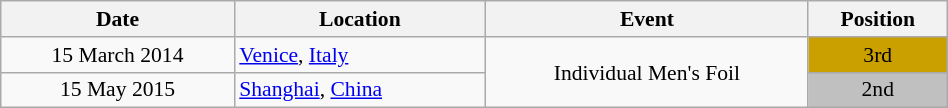<table class="wikitable" width="50%" style="font-size:90%; text-align:center;">
<tr>
<th>Date</th>
<th>Location</th>
<th>Event</th>
<th>Position</th>
</tr>
<tr>
<td>15 March 2014</td>
<td rowspan="1" align="left"> <a href='#'>Venice</a>, <a href='#'>Italy</a></td>
<td colspan="1" rowspan="2">Individual Men's Foil</td>
<td bgcolor="caramel">3rd</td>
</tr>
<tr>
<td>15 May 2015</td>
<td rowspan="1" align="left"> <a href='#'>Shanghai</a>, <a href='#'>China</a></td>
<td bgcolor="silver">2nd</td>
</tr>
</table>
